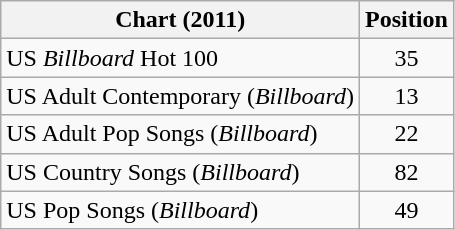<table class="wikitable sortable">
<tr>
<th>Chart (2011)</th>
<th>Position</th>
</tr>
<tr>
<td>US <em>Billboard</em> Hot 100</td>
<td align="center">35</td>
</tr>
<tr>
<td>US Adult Contemporary (<em>Billboard</em>)</td>
<td align="center">13</td>
</tr>
<tr>
<td>US Adult Pop Songs (<em>Billboard</em>)</td>
<td align="center">22</td>
</tr>
<tr>
<td>US Country Songs (<em>Billboard</em>)</td>
<td align="center">82</td>
</tr>
<tr>
<td>US Pop Songs (<em>Billboard</em>)</td>
<td align="center">49</td>
</tr>
</table>
